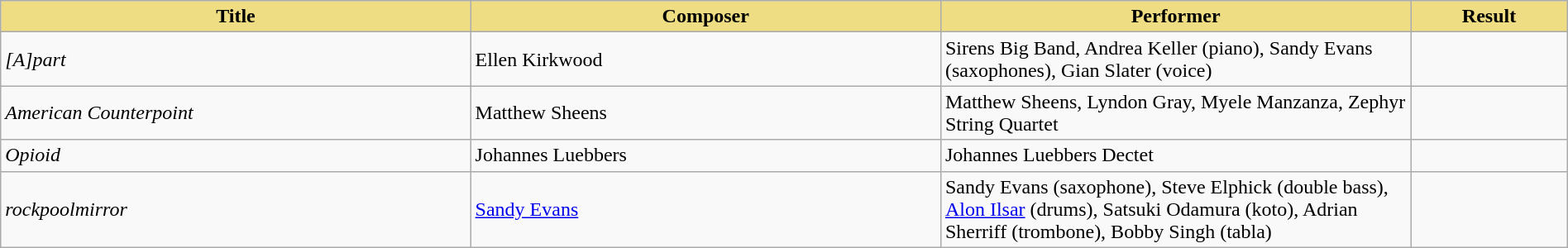<table class="wikitable" width=100%>
<tr>
<th style="width:30%;background:#EEDD82;">Title</th>
<th style="width:30%;background:#EEDD82;">Composer</th>
<th style="width:30%;background:#EEDD82;">Performer</th>
<th style="width:10%;background:#EEDD82;">Result<br></th>
</tr>
<tr>
<td><em>[A]part</em></td>
<td>Ellen Kirkwood</td>
<td>Sirens Big Band, Andrea Keller (piano), Sandy Evans (saxophones), Gian Slater (voice)</td>
<td></td>
</tr>
<tr>
<td><em>American Counterpoint</em></td>
<td>Matthew Sheens</td>
<td>Matthew Sheens, Lyndon Gray, Myele Manzanza, Zephyr String Quartet</td>
<td></td>
</tr>
<tr>
<td><em>Opioid</em></td>
<td>Johannes Luebbers</td>
<td>Johannes Luebbers Dectet</td>
<td></td>
</tr>
<tr>
<td><em>rockpoolmirror</em></td>
<td><a href='#'>Sandy Evans</a></td>
<td>Sandy Evans (saxophone), Steve Elphick (double bass), <a href='#'>Alon Ilsar</a> (drums), Satsuki Odamura (koto), Adrian Sherriff (trombone), Bobby Singh (tabla)</td>
<td></td>
</tr>
</table>
